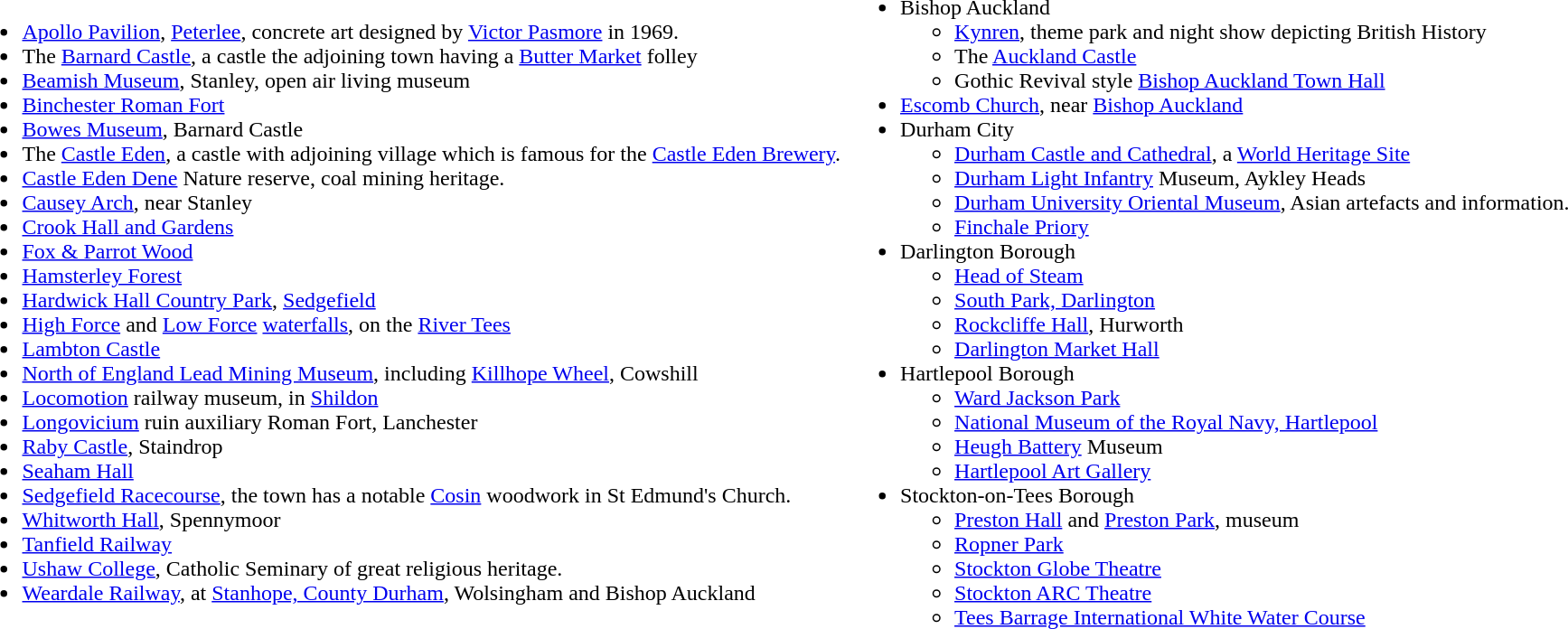<table>
<tr>
<td><br><ul><li><a href='#'>Apollo Pavilion</a>, <a href='#'>Peterlee</a>, concrete art designed by <a href='#'>Victor Pasmore</a> in 1969.</li><li>The <a href='#'>Barnard Castle</a>, a castle the adjoining town having a <a href='#'>Butter Market</a> folley   </li><li><a href='#'>Beamish Museum</a>, Stanley, open air living museum   </li><li><a href='#'>Binchester Roman Fort</a> </li><li><a href='#'>Bowes Museum</a>, Barnard Castle  </li><li>The <a href='#'>Castle Eden</a>, a castle with adjoining village which is famous for the <a href='#'>Castle Eden Brewery</a>.</li><li><a href='#'>Castle Eden Dene</a> Nature reserve, coal mining heritage.</li><li><a href='#'>Causey Arch</a>, near Stanley</li><li><a href='#'>Crook Hall and Gardens</a></li><li><a href='#'>Fox & Parrot Wood</a></li><li><a href='#'>Hamsterley Forest</a></li><li><a href='#'>Hardwick Hall Country Park</a>, <a href='#'>Sedgefield</a> </li><li><a href='#'>High Force</a> and <a href='#'>Low Force</a> <a href='#'>waterfalls</a>, on the <a href='#'>River Tees</a> </li><li><a href='#'>Lambton Castle</a></li><li><a href='#'>North of England Lead Mining Museum</a>, including <a href='#'>Killhope Wheel</a>, Cowshill </li><li><a href='#'>Locomotion</a> railway museum, in <a href='#'>Shildon</a>  </li><li><a href='#'>Longovicium</a> ruin auxiliary Roman Fort, Lanchester</li><li><a href='#'>Raby Castle</a>, Staindrop </li><li><a href='#'>Seaham Hall</a></li><li><a href='#'>Sedgefield Racecourse</a>, the town has a notable <a href='#'>Cosin</a> woodwork in St Edmund's Church.</li><li><a href='#'>Whitworth Hall</a>, Spennymoor</li><li><a href='#'>Tanfield Railway</a> </li><li><a href='#'>Ushaw College</a>, Catholic Seminary of great religious heritage.</li><li><a href='#'>Weardale Railway</a>, at <a href='#'>Stanhope, County Durham</a>, Wolsingham and Bishop Auckland </li></ul></td>
<td><br><ul><li>Bishop Auckland<ul><li><a href='#'>Kynren</a>, theme park and night show depicting British History </li><li>The <a href='#'>Auckland Castle</a></li><li>Gothic Revival style <a href='#'>Bishop Auckland Town Hall</a> </li></ul></li><li><a href='#'>Escomb Church</a>, near <a href='#'>Bishop Auckland</a></li><li>Durham City<ul><li><a href='#'>Durham Castle and Cathedral</a>, a <a href='#'>World Heritage Site</a>  </li><li><a href='#'>Durham Light Infantry</a> Museum, Aykley Heads </li><li><a href='#'>Durham University Oriental Museum</a>, Asian artefacts and information.</li><li><a href='#'>Finchale Priory</a> </li></ul></li><li>Darlington Borough<ul><li><a href='#'>Head of Steam</a></li><li><a href='#'>South Park, Darlington</a></li><li><a href='#'>Rockcliffe Hall</a>, Hurworth</li><li><a href='#'>Darlington Market Hall</a></li></ul></li><li>Hartlepool Borough<ul><li><a href='#'>Ward Jackson Park</a> </li><li><a href='#'>National Museum of the Royal Navy, Hartlepool</a></li><li><a href='#'>Heugh Battery</a> Museum</li><li><a href='#'>Hartlepool Art Gallery</a></li></ul></li><li>Stockton-on-Tees Borough<ul><li><a href='#'>Preston Hall</a> and <a href='#'>Preston Park</a>, museum </li><li><a href='#'>Ropner Park</a></li><li><a href='#'>Stockton Globe Theatre</a></li><li><a href='#'>Stockton ARC Theatre</a></li><li><a href='#'>Tees Barrage International White Water Course</a></li></ul></li></ul></td>
</tr>
</table>
